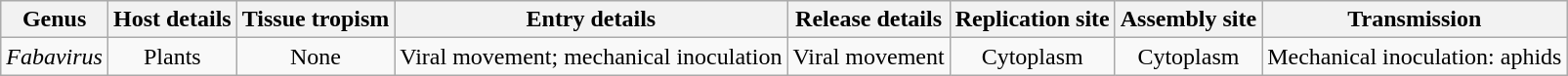<table class="wikitable sortable" style="text-align:center">
<tr>
<th>Genus</th>
<th>Host details</th>
<th>Tissue tropism</th>
<th>Entry details</th>
<th>Release details</th>
<th>Replication site</th>
<th>Assembly site</th>
<th>Transmission</th>
</tr>
<tr>
<td><em>Fabavirus</em></td>
<td>Plants</td>
<td>None</td>
<td>Viral movement; mechanical inoculation</td>
<td>Viral movement</td>
<td>Cytoplasm</td>
<td>Cytoplasm</td>
<td>Mechanical inoculation: aphids</td>
</tr>
</table>
